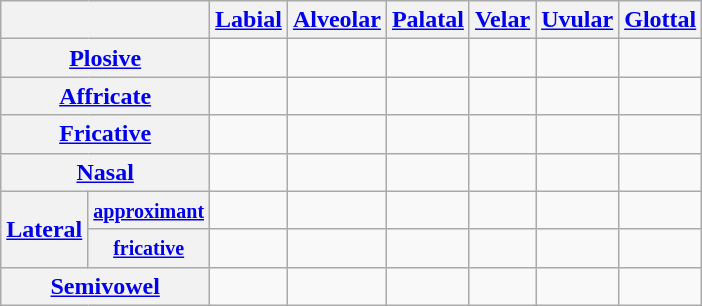<table class="wikitable" style="text-align:center">
<tr>
<th colspan="2"></th>
<th><a href='#'>Labial</a></th>
<th><a href='#'>Alveolar</a></th>
<th><a href='#'>Palatal</a></th>
<th><a href='#'>Velar</a></th>
<th><a href='#'>Uvular</a></th>
<th><a href='#'>Glottal</a></th>
</tr>
<tr>
<th colspan="2"><a href='#'>Plosive</a></th>
<td></td>
<td></td>
<td></td>
<td></td>
<td></td>
<td></td>
</tr>
<tr>
<th colspan="2"><a href='#'>Affricate</a></th>
<td></td>
<td></td>
<td></td>
<td></td>
<td></td>
<td></td>
</tr>
<tr>
<th colspan="2"><a href='#'>Fricative</a></th>
<td></td>
<td></td>
<td></td>
<td></td>
<td></td>
<td></td>
</tr>
<tr>
<th colspan="2"><a href='#'>Nasal</a></th>
<td></td>
<td></td>
<td></td>
<td></td>
<td></td>
<td></td>
</tr>
<tr>
<th rowspan="2"><a href='#'>Lateral</a></th>
<th><small><a href='#'>approximant</a></small></th>
<td></td>
<td></td>
<td></td>
<td></td>
<td></td>
<td></td>
</tr>
<tr>
<th><small><a href='#'>fricative</a></small></th>
<td></td>
<td></td>
<td></td>
<td></td>
<td></td>
<td></td>
</tr>
<tr>
<th colspan="2"><a href='#'>Semivowel</a></th>
<td></td>
<td></td>
<td></td>
<td></td>
<td></td>
<td></td>
</tr>
</table>
